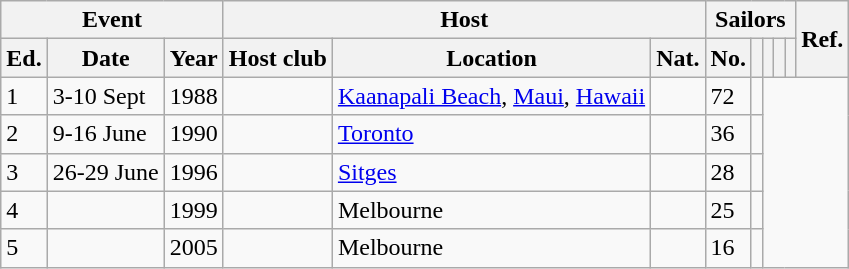<table class="wikitable">
<tr>
<th colspan=3>Event</th>
<th colspan=3>Host</th>
<th colspan=5>Sailors</th>
<th rowspan=2>Ref.</th>
</tr>
<tr>
<th>Ed.</th>
<th>Date</th>
<th>Year</th>
<th>Host club</th>
<th>Location</th>
<th>Nat.</th>
<th>No.</th>
<th></th>
<th></th>
<th></th>
<th></th>
</tr>
<tr>
<td>1</td>
<td>3-10 Sept</td>
<td>1988</td>
<td></td>
<td><a href='#'>Kaanapali Beach</a>, <a href='#'>Maui</a>, <a href='#'>Hawaii</a></td>
<td></td>
<td>72</td>
<td></td>
</tr>
<tr>
<td>2</td>
<td>9-16 June</td>
<td>1990</td>
<td></td>
<td><a href='#'>Toronto</a></td>
<td></td>
<td>36</td>
<td></td>
</tr>
<tr>
<td>3</td>
<td>26-29 June</td>
<td>1996</td>
<td></td>
<td><a href='#'>Sitges</a></td>
<td></td>
<td>28</td>
<td></td>
</tr>
<tr>
<td>4</td>
<td></td>
<td>1999</td>
<td></td>
<td>Melbourne</td>
<td></td>
<td>25</td>
<td></td>
</tr>
<tr>
<td>5</td>
<td></td>
<td>2005</td>
<td></td>
<td>Melbourne</td>
<td></td>
<td>16</td>
<td></td>
</tr>
</table>
